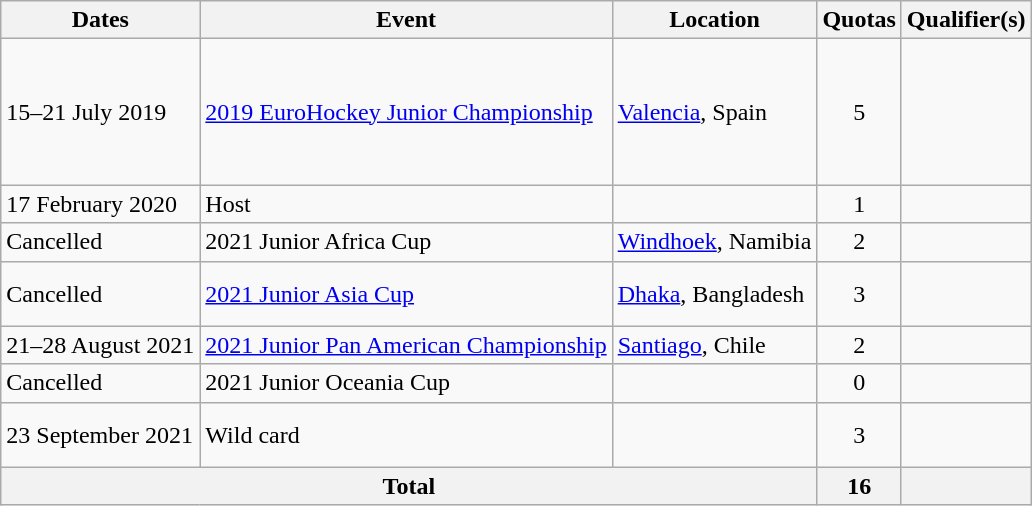<table class="wikitable">
<tr>
<th>Dates</th>
<th>Event</th>
<th>Location</th>
<th>Quotas</th>
<th>Qualifier(s)</th>
</tr>
<tr>
<td>15–21 July 2019</td>
<td><a href='#'>2019 EuroHockey Junior Championship</a></td>
<td><a href='#'>Valencia</a>, Spain</td>
<td align=center>5</td>
<td><br><s></s><br><br><br><br></td>
</tr>
<tr>
<td>17 February 2020</td>
<td>Host</td>
<td></td>
<td align=center>1</td>
<td></td>
</tr>
<tr>
<td>Cancelled</td>
<td>2021 Junior Africa Cup</td>
<td><a href='#'>Windhoek</a>, Namibia</td>
<td align=center>2</td>
<td><br></td>
</tr>
<tr>
<td>Cancelled</td>
<td><a href='#'>2021 Junior Asia Cup</a></td>
<td><a href='#'>Dhaka</a>, Bangladesh</td>
<td align=center>3</td>
<td><br><br></td>
</tr>
<tr>
<td>21–28 August 2021</td>
<td><a href='#'>2021 Junior Pan American Championship</a></td>
<td><a href='#'>Santiago</a>, Chile</td>
<td align=center>2</td>
<td><br></td>
</tr>
<tr>
<td>Cancelled</td>
<td>2021 Junior Oceania Cup</td>
<td></td>
<td align=center>0</td>
<td><s></s><br><s></s></td>
</tr>
<tr>
<td>23 September 2021</td>
<td>Wild card</td>
<td></td>
<td align=center>3</td>
<td><br><br></td>
</tr>
<tr>
<th colspan=3>Total</th>
<th>16</th>
<th></th>
</tr>
</table>
